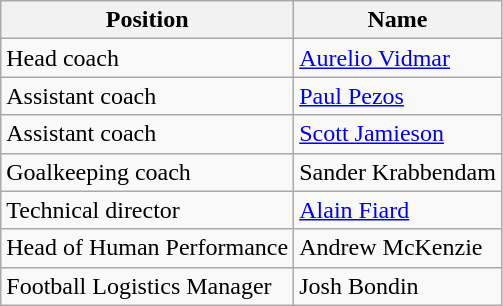<table class="wikitable">
<tr>
<th>Position</th>
<th>Name</th>
</tr>
<tr>
<td>Head coach</td>
<td> <a href='#'>Aurelio Vidmar</a></td>
</tr>
<tr>
<td>Assistant coach</td>
<td> <a href='#'>Paul Pezos</a></td>
</tr>
<tr>
<td>Assistant coach</td>
<td> <a href='#'>Scott Jamieson</a></td>
</tr>
<tr>
<td>Goalkeeping coach</td>
<td> Sander Krabbendam</td>
</tr>
<tr>
<td>Technical director</td>
<td> <a href='#'>Alain Fiard</a></td>
</tr>
<tr>
<td>Head of Human Performance</td>
<td> Andrew McKenzie</td>
</tr>
<tr>
<td>Football Logistics Manager</td>
<td> Josh Bondin</td>
</tr>
</table>
